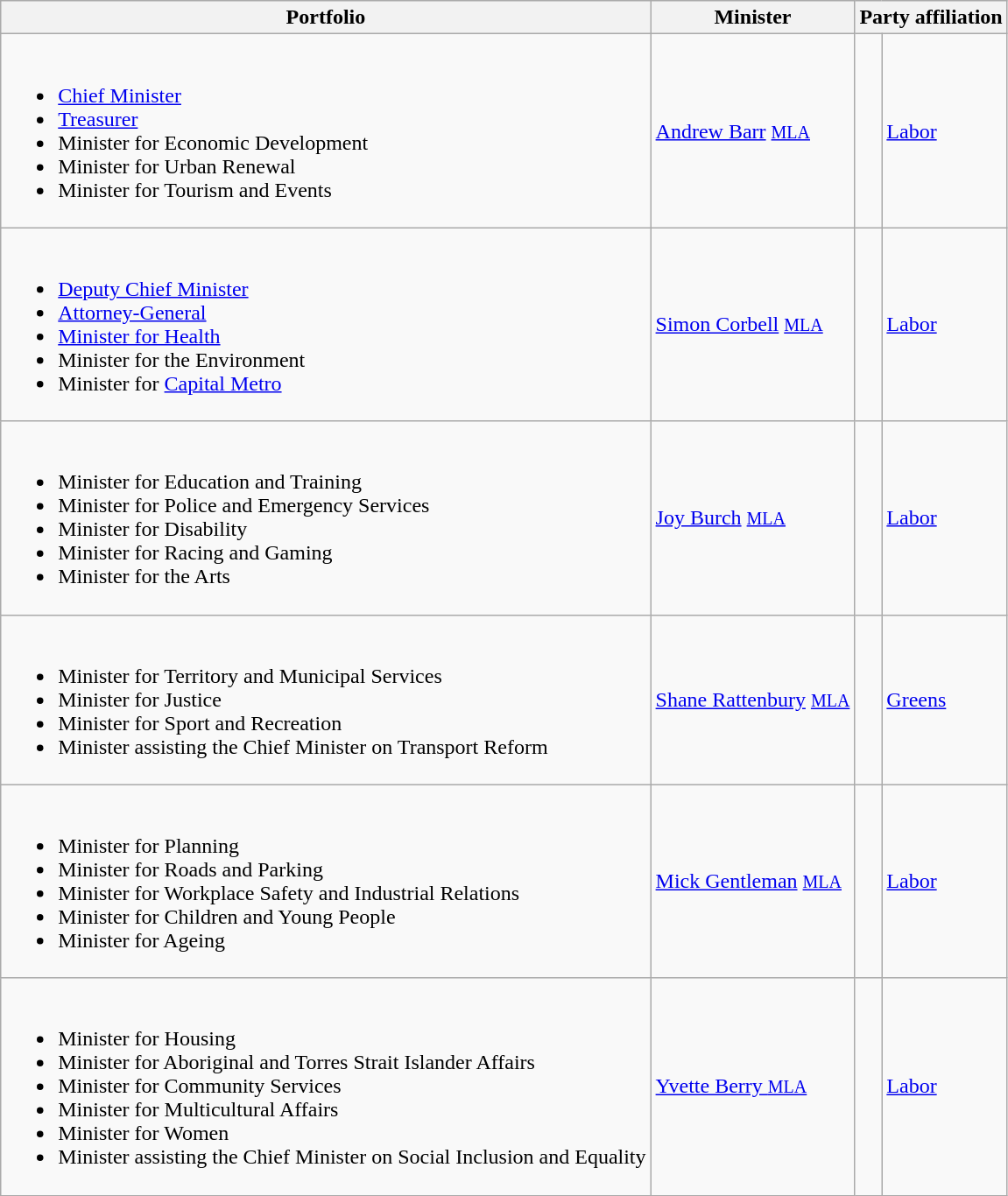<table class="wikitable">
<tr>
<th>Portfolio</th>
<th>Minister</th>
<th colspan=2>Party affiliation</th>
</tr>
<tr>
<td><br><ul><li><a href='#'>Chief Minister</a></li><li><a href='#'>Treasurer</a></li><li>Minister for Economic Development</li><li>Minister for Urban Renewal</li><li>Minister for Tourism and Events</li></ul></td>
<td><a href='#'>Andrew Barr</a> <small><a href='#'>MLA</a></small></td>
<td> </td>
<td><a href='#'>Labor</a></td>
</tr>
<tr>
<td><br><ul><li><a href='#'>Deputy Chief Minister</a></li><li><a href='#'>Attorney-General</a></li><li><a href='#'>Minister for Health</a></li><li>Minister for the Environment</li><li>Minister for <a href='#'>Capital Metro</a></li></ul></td>
<td><a href='#'>Simon Corbell</a> <small><a href='#'>MLA</a></small></td>
<td> </td>
<td><a href='#'>Labor</a></td>
</tr>
<tr>
<td><br><ul><li>Minister for Education and Training</li><li>Minister for Police and Emergency Services</li><li>Minister for Disability</li><li>Minister for Racing and Gaming</li><li>Minister for the Arts</li></ul></td>
<td><a href='#'>Joy Burch</a> <small><a href='#'>MLA</a></small></td>
<td> </td>
<td><a href='#'>Labor</a></td>
</tr>
<tr>
<td><br><ul><li>Minister for Territory and Municipal Services</li><li>Minister for Justice</li><li>Minister for Sport and Recreation</li><li>Minister assisting the Chief Minister on Transport Reform</li></ul></td>
<td><a href='#'>Shane Rattenbury</a> <small><a href='#'>MLA</a></small></td>
<td> </td>
<td><a href='#'>Greens</a></td>
</tr>
<tr>
<td><br><ul><li>Minister for Planning</li><li>Minister for Roads and Parking</li><li>Minister for Workplace Safety and Industrial Relations</li><li>Minister for Children and Young People</li><li>Minister for Ageing</li></ul></td>
<td><a href='#'>Mick Gentleman</a> <small><a href='#'>MLA</a></small></td>
<td> </td>
<td><a href='#'>Labor</a></td>
</tr>
<tr>
<td><br><ul><li>Minister for Housing</li><li>Minister for Aboriginal and Torres Strait Islander Affairs</li><li>Minister for Community Services</li><li>Minister for Multicultural Affairs</li><li>Minister for Women</li><li>Minister assisting the Chief Minister on Social Inclusion and Equality</li></ul></td>
<td><a href='#'>Yvette Berry </a> <small><a href='#'>MLA</a></small></td>
<td> </td>
<td><a href='#'>Labor</a></td>
</tr>
</table>
